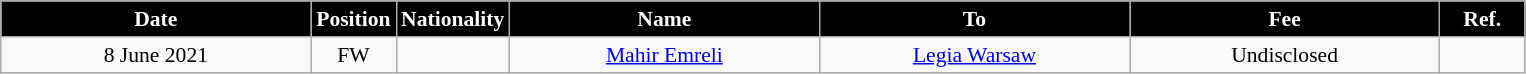<table class="wikitable"  style="text-align:center; font-size:90%; ">
<tr>
<th style="background:#000000; color:#fff; width:200px;">Date</th>
<th style="background:#000000; color:#fff; width:50px;">Position</th>
<th style="background:#000000; color:#fff; width:50px;">Nationality</th>
<th style="background:#000000; color:#fff; width:200px;">Name</th>
<th style="background:#000000; color:#fff; width:200px;">To</th>
<th style="background:#000000; color:#fff; width:200px;">Fee</th>
<th style="background:#000000; color:#fff; width:50px;">Ref.</th>
</tr>
<tr>
<td>8 June 2021</td>
<td>FW</td>
<td></td>
<td><a href='#'>Mahir Emreli</a></td>
<td><a href='#'>Legia Warsaw</a></td>
<td>Undisclosed</td>
<td></td>
</tr>
</table>
